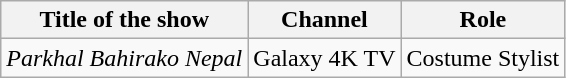<table class="wikitable">
<tr>
<th>Title of the show</th>
<th>Channel</th>
<th>Role</th>
</tr>
<tr>
<td><em>Parkhal Bahirako Nepal</em></td>
<td>Galaxy 4K TV</td>
<td>Costume Stylist</td>
</tr>
</table>
